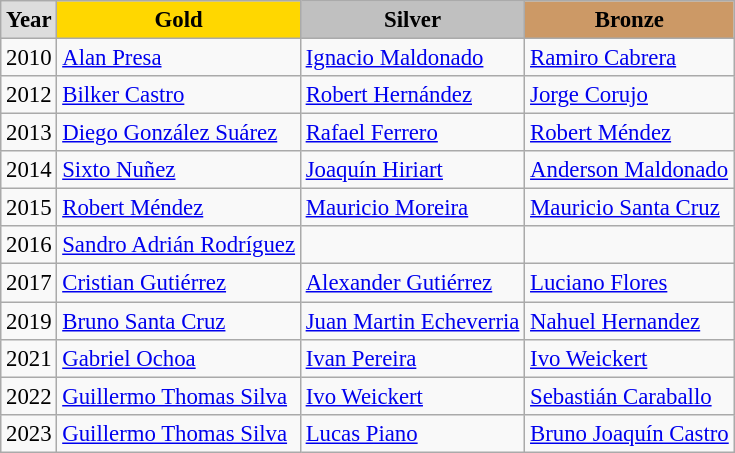<table class="wikitable sortable" style="font-size:95%">
<tr style="text-align:center; background:#e4e4e4; font-weight:bold;">
<td style="background:#ddd; ">Year</td>
<td style="background:gold; ">Gold</td>
<td style="background:silver; ">Silver</td>
<td style="background:#c96; ">Bronze</td>
</tr>
<tr>
<td>2010</td>
<td><a href='#'>Alan Presa</a></td>
<td><a href='#'>Ignacio Maldonado</a></td>
<td><a href='#'>Ramiro Cabrera</a></td>
</tr>
<tr>
<td>2012</td>
<td><a href='#'>Bilker Castro</a></td>
<td><a href='#'>Robert Hernández</a></td>
<td><a href='#'>Jorge Corujo</a></td>
</tr>
<tr>
<td>2013</td>
<td><a href='#'>Diego González Suárez</a></td>
<td><a href='#'>Rafael Ferrero</a></td>
<td><a href='#'>Robert Méndez</a></td>
</tr>
<tr>
<td>2014</td>
<td><a href='#'>Sixto Nuñez</a></td>
<td><a href='#'>Joaquín Hiriart</a></td>
<td><a href='#'>Anderson Maldonado</a></td>
</tr>
<tr>
<td>2015</td>
<td><a href='#'>Robert Méndez</a></td>
<td><a href='#'>Mauricio Moreira</a></td>
<td><a href='#'>Mauricio Santa Cruz</a></td>
</tr>
<tr>
<td>2016</td>
<td><a href='#'>Sandro Adrián Rodríguez</a></td>
<td></td>
<td></td>
</tr>
<tr>
<td>2017</td>
<td><a href='#'>Cristian Gutiérrez</a></td>
<td><a href='#'>Alexander Gutiérrez</a></td>
<td><a href='#'>Luciano Flores</a></td>
</tr>
<tr>
<td>2019</td>
<td><a href='#'>Bruno Santa Cruz</a></td>
<td><a href='#'>Juan Martin Echeverria</a></td>
<td><a href='#'>Nahuel Hernandez</a></td>
</tr>
<tr>
<td>2021</td>
<td><a href='#'>Gabriel Ochoa</a></td>
<td><a href='#'>Ivan Pereira</a></td>
<td><a href='#'>Ivo Weickert</a></td>
</tr>
<tr>
<td>2022</td>
<td><a href='#'>Guillermo Thomas Silva</a></td>
<td><a href='#'>Ivo Weickert</a></td>
<td><a href='#'>Sebastián Caraballo</a></td>
</tr>
<tr>
<td>2023</td>
<td><a href='#'>Guillermo Thomas Silva</a></td>
<td><a href='#'>Lucas Piano</a></td>
<td><a href='#'>Bruno Joaquín Castro</a></td>
</tr>
</table>
